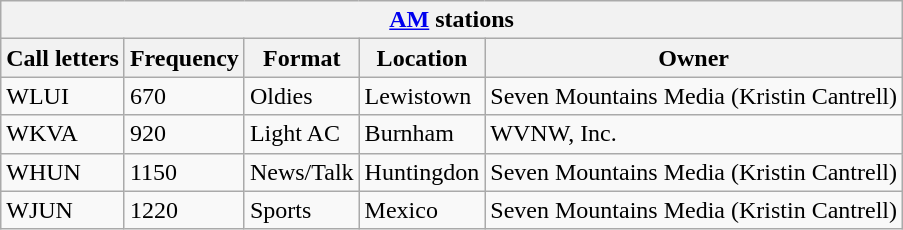<table class="wikitable">
<tr>
<th colspan=5><a href='#'>AM</a> stations</th>
</tr>
<tr>
<th>Call letters</th>
<th>Frequency</th>
<th>Format</th>
<th>Location</th>
<th>Owner</th>
</tr>
<tr>
<td>WLUI</td>
<td>670</td>
<td>Oldies</td>
<td>Lewistown</td>
<td>Seven Mountains Media (Kristin Cantrell)</td>
</tr>
<tr>
<td>WKVA</td>
<td>920</td>
<td>Light AC</td>
<td>Burnham</td>
<td>WVNW, Inc.</td>
</tr>
<tr>
<td>WHUN</td>
<td>1150</td>
<td>News/Talk</td>
<td>Huntingdon</td>
<td>Seven Mountains Media (Kristin Cantrell)</td>
</tr>
<tr>
<td>WJUN</td>
<td>1220</td>
<td>Sports</td>
<td>Mexico</td>
<td>Seven Mountains Media (Kristin Cantrell)</td>
</tr>
</table>
